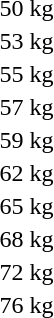<table>
<tr>
<td>50 kg</td>
<td></td>
<td></td>
<td></td>
</tr>
<tr>
<td>53 kg</td>
<td></td>
<td></td>
<td></td>
</tr>
<tr>
<td>55 kg</td>
<td></td>
<td></td>
<td></td>
</tr>
<tr>
<td rowspan=2>57 kg</td>
<td rowspan=2></td>
<td rowspan=2></td>
<td></td>
</tr>
<tr>
<td></td>
</tr>
<tr>
<td rowspan=2>59 kg</td>
<td rowspan=2></td>
<td rowspan=2></td>
<td></td>
</tr>
<tr>
<td></td>
</tr>
<tr>
<td>62 kg</td>
<td></td>
<td></td>
<td></td>
</tr>
<tr>
<td>65 kg</td>
<td></td>
<td></td>
<td></td>
</tr>
<tr>
<td>68 kg</td>
<td></td>
<td></td>
<td></td>
</tr>
<tr>
<td>72 kg</td>
<td></td>
<td></td>
<td></td>
</tr>
<tr>
<td rowspan=2>76 kg</td>
<td rowspan=2></td>
<td rowspan=2></td>
<td></td>
</tr>
<tr>
<td></td>
</tr>
</table>
